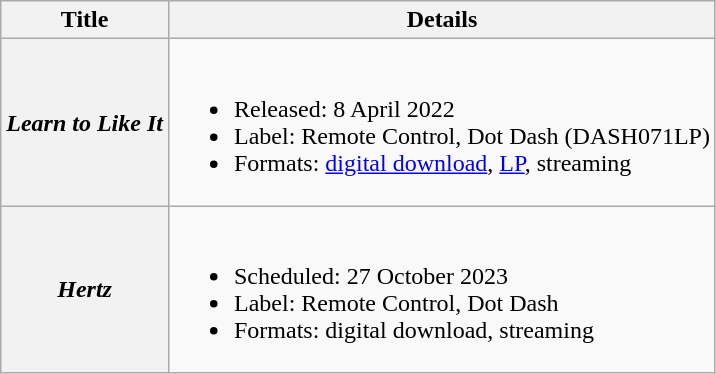<table class="wikitable plainrowheaders" style"text-align:center;">
<tr>
<th>Title</th>
<th>Details</th>
</tr>
<tr>
<th scope="row"><em>Learn to Like It</em></th>
<td><br><ul><li>Released: 8 April 2022</li><li>Label: Remote Control, Dot Dash (DASH071LP)</li><li>Formats: <a href='#'>digital download</a>, <a href='#'>LP</a>, streaming</li></ul></td>
</tr>
<tr>
<th scope="row"><em>Hertz</em></th>
<td><br><ul><li>Scheduled: 27 October 2023</li><li>Label: Remote Control, Dot Dash</li><li>Formats: digital download, streaming</li></ul></td>
</tr>
</table>
